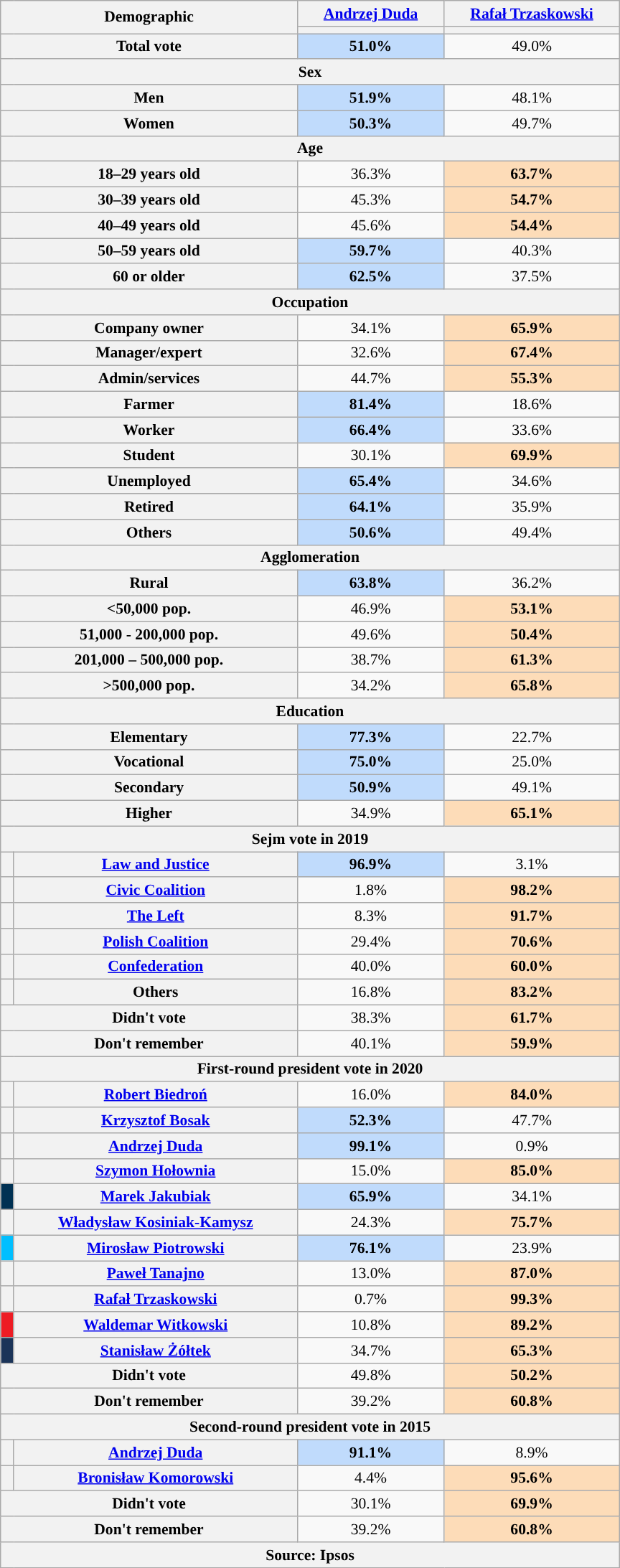<table class="wikitable" style="font-size:90%; text-align:center; max-width:40em;">
<tr>
<th colspan=2 rowspan=2 style="width:20%">Demographic</th>
<th style="width:10%"><a href='#'>Andrzej Duda</a></th>
<th style="width:10%"><a href='#'>Rafał Trzaskowski</a></th>
</tr>
<tr>
<th style="background:"></th>
<th style="background:"></th>
</tr>
<tr>
<th colspan=2>Total vote</th>
<td style="background:#C0DBFC"><strong>51.0%</strong></td>
<td>49.0%</td>
</tr>
<tr>
<th colspan=11>Sex</th>
</tr>
<tr>
<th colspan=2>Men</th>
<td style="background:#C0DBFC"><strong>51.9%</strong></td>
<td>48.1%</td>
</tr>
<tr>
<th colspan=2>Women</th>
<td style="background:#C0DBFC"><strong>50.3%</strong></td>
<td>49.7%</td>
</tr>
<tr>
<th colspan=11>Age</th>
</tr>
<tr>
<th colspan=2>18–29 years old</th>
<td>36.3%</td>
<td style="background:#FDDCB8"><strong>63.7%</strong></td>
</tr>
<tr>
<th colspan=2>30–39 years old</th>
<td>45.3%</td>
<td style="background:#FDDCB8"><strong>54.7%</strong></td>
</tr>
<tr>
<th colspan=2>40–49 years old</th>
<td>45.6%</td>
<td style="background:#FDDCB8"><strong>54.4%</strong></td>
</tr>
<tr>
<th colspan=2>50–59 years old</th>
<td style="background:#C0DBFC"><strong>59.7%</strong></td>
<td>40.3%</td>
</tr>
<tr>
<th colspan=2>60 or older</th>
<td style="background:#C0DBFC"><strong>62.5%</strong></td>
<td>37.5%</td>
</tr>
<tr>
<th colspan=11>Occupation</th>
</tr>
<tr>
<th colspan=2>Company owner</th>
<td>34.1%</td>
<td style="background:#FDDCB8"><strong>65.9%</strong></td>
</tr>
<tr>
<th colspan=2>Manager/expert</th>
<td>32.6%</td>
<td style="background:#FDDCB8"><strong>67.4%</strong></td>
</tr>
<tr>
<th colspan=2>Admin/services</th>
<td>44.7%</td>
<td style="background:#FDDCB8"><strong>55.3%</strong></td>
</tr>
<tr>
<th colspan=2>Farmer</th>
<td style="background:#C0DBFC"><strong>81.4%</strong></td>
<td>18.6%</td>
</tr>
<tr>
<th colspan=2>Worker</th>
<td style="background:#C0DBFC"><strong>66.4%</strong></td>
<td>33.6%</td>
</tr>
<tr>
<th colspan=2>Student</th>
<td>30.1%</td>
<td style="background:#FDDCB8"><strong>69.9%</strong></td>
</tr>
<tr>
<th colspan=2>Unemployed</th>
<td style="background:#C0DBFC"><strong>65.4%</strong></td>
<td>34.6%</td>
</tr>
<tr>
<th colspan=2>Retired</th>
<td style="background:#C0DBFC"><strong>64.1%</strong></td>
<td>35.9%</td>
</tr>
<tr>
<th colspan=2>Others</th>
<td style="background:#C0DBFC"><strong>50.6%</strong></td>
<td>49.4%</td>
</tr>
<tr>
<th colspan=11>Agglomeration</th>
</tr>
<tr>
<th colspan=2>Rural</th>
<td style="background:#C0DBFC"><strong>63.8%</strong></td>
<td>36.2%</td>
</tr>
<tr>
<th colspan=2><50,000 pop.</th>
<td>46.9%</td>
<td style="background:#FDDCB8"><strong>53.1%</strong></td>
</tr>
<tr>
<th colspan=2>51,000 - 200,000 pop.</th>
<td>49.6%</td>
<td style="background:#FDDCB8"><strong>50.4%</strong></td>
</tr>
<tr>
<th colspan=2>201,000 – 500,000 pop.</th>
<td>38.7%</td>
<td style="background:#FDDCB8"><strong>61.3%</strong></td>
</tr>
<tr>
<th colspan=2>>500,000 pop.</th>
<td>34.2%</td>
<td style="background:#FDDCB8"><strong>65.8%</strong></td>
</tr>
<tr>
<th colspan=11>Education</th>
</tr>
<tr>
<th colspan=2>Elementary</th>
<td style="background:#C0DBFC"><strong>77.3%</strong></td>
<td>22.7%</td>
</tr>
<tr>
<th colspan=2>Vocational</th>
<td style="background:#C0DBFC"><strong>75.0%</strong></td>
<td>25.0%</td>
</tr>
<tr>
<th colspan=2>Secondary</th>
<td style="background:#C0DBFC"><strong>50.9%</strong></td>
<td>49.1%</td>
</tr>
<tr>
<th colspan=2>Higher</th>
<td>34.9%</td>
<td style="background:#FDDCB8"><strong>65.1%</strong></td>
</tr>
<tr>
<th colspan=11>Sejm vote in 2019</th>
</tr>
<tr>
<th style="background:"></th>
<th><a href='#'>Law and Justice</a></th>
<td style="background:#C0DBFC"><strong>96.9%</strong></td>
<td>3.1%</td>
</tr>
<tr>
<th style="background:"></th>
<th><a href='#'>Civic Coalition</a></th>
<td>1.8%</td>
<td style="background:#FDDCB8"><strong>98.2%</strong></td>
</tr>
<tr>
<th style="background:"></th>
<th><a href='#'>The Left</a></th>
<td>8.3%</td>
<td style="background:#FDDCB8"><strong>91.7%</strong></td>
</tr>
<tr>
<th style="background:"></th>
<th><a href='#'>Polish Coalition</a></th>
<td>29.4%</td>
<td style="background:#FDDCB8"><strong>70.6%</strong></td>
</tr>
<tr>
<th style="background:"></th>
<th><a href='#'>Confederation</a></th>
<td>40.0%</td>
<td style="background:#FDDCB8"><strong>60.0%</strong></td>
</tr>
<tr>
<th style="background:"></th>
<th>Others</th>
<td>16.8%</td>
<td style="background:#FDDCB8"><strong>83.2%</strong></td>
</tr>
<tr>
<th colspan=2>Didn't vote</th>
<td>38.3%</td>
<td style="background:#FDDCB8"><strong>61.7%</strong></td>
</tr>
<tr>
<th colspan=2>Don't remember</th>
<td>40.1%</td>
<td style="background:#FDDCB8"><strong>59.9%</strong></td>
</tr>
<tr>
<th colspan=11>First-round president vote in 2020</th>
</tr>
<tr>
<th style="background:"></th>
<th><a href='#'>Robert Biedroń</a></th>
<td>16.0%</td>
<td style="background:#FDDCB8"><strong>84.0%</strong></td>
</tr>
<tr>
<th style="background:"></th>
<th><a href='#'>Krzysztof Bosak</a></th>
<td style="background:#C0DBFC"><strong>52.3%</strong></td>
<td>47.7%</td>
</tr>
<tr>
<th style="background:"></th>
<th><a href='#'>Andrzej Duda</a></th>
<td style="background:#C0DBFC"><strong>99.1%</strong></td>
<td>0.9%</td>
</tr>
<tr>
<th style="background:"></th>
<th><a href='#'>Szymon Hołownia</a></th>
<td>15.0%</td>
<td style="background:#FDDCB8"><strong>85.0%</strong></td>
</tr>
<tr>
<th style="background:#003153"></th>
<th><a href='#'>Marek Jakubiak</a></th>
<td style="background:#C0DBFC"><strong>65.9%</strong></td>
<td>34.1%</td>
</tr>
<tr>
<th style="background:"></th>
<th><a href='#'>Władysław Kosiniak-Kamysz</a></th>
<td>24.3%</td>
<td style="background:#FDDCB8"><strong>75.7%</strong></td>
</tr>
<tr>
<th style="background:#00BFFF"></th>
<th><a href='#'>Mirosław Piotrowski</a></th>
<td style="background:#C0DBFC"><strong>76.1%</strong></td>
<td>23.9%</td>
</tr>
<tr>
<th style="background:"></th>
<th><a href='#'>Paweł Tanajno</a></th>
<td>13.0%</td>
<td style="background:#FDDCB8"><strong>87.0%</strong></td>
</tr>
<tr>
<th style="background:"></th>
<th><a href='#'>Rafał Trzaskowski</a></th>
<td>0.7%</td>
<td style="background:#FDDCB8"><strong>99.3%</strong></td>
</tr>
<tr>
<th style="background:#ED1C24"></th>
<th><a href='#'>Waldemar Witkowski</a></th>
<td>10.8%</td>
<td style="background:#FDDCB8"><strong>89.2%</strong></td>
</tr>
<tr>
<th style="background:#1B3458"></th>
<th><a href='#'>Stanisław Żółtek</a></th>
<td>34.7%</td>
<td style="background:#FDDCB8"><strong>65.3%</strong></td>
</tr>
<tr>
<th colspan=2>Didn't vote</th>
<td>49.8%</td>
<td style="background:#FDDCB8"><strong>50.2%</strong></td>
</tr>
<tr>
<th colspan=2>Don't remember</th>
<td>39.2%</td>
<td style="background:#FDDCB8"><strong>60.8%</strong></td>
</tr>
<tr>
<th colspan=11>Second-round president vote in 2015</th>
</tr>
<tr>
<th style="background:"></th>
<th><a href='#'>Andrzej Duda</a></th>
<td style="background:#C0DBFC"><strong>91.1%</strong></td>
<td>8.9%</td>
</tr>
<tr>
<th style="background:"></th>
<th><a href='#'>Bronisław Komorowski</a></th>
<td>4.4%</td>
<td style="background:#FDDCB8"><strong>95.6%</strong></td>
</tr>
<tr>
<th colspan=2>Didn't vote</th>
<td>30.1%</td>
<td style="background:#FDDCB8"><strong>69.9%</strong></td>
</tr>
<tr>
<th colspan=2>Don't remember</th>
<td>39.2%</td>
<td style="background:#FDDCB8"><strong>60.8%</strong></td>
</tr>
<tr>
<th colspan=6>Source: Ipsos</th>
</tr>
</table>
